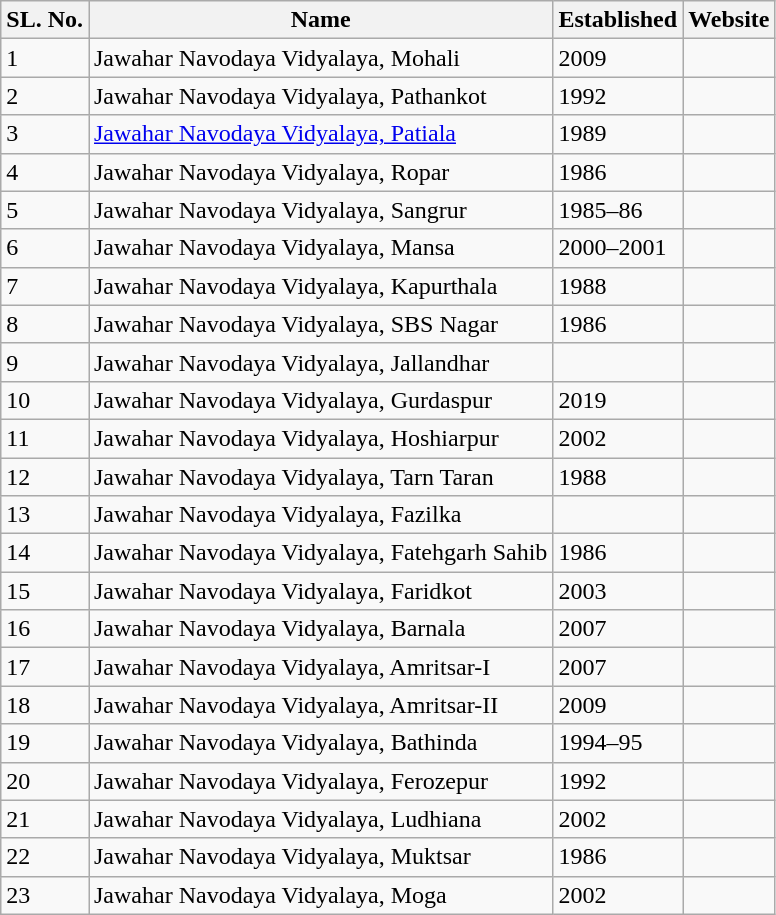<table class="wikitable sortable mw-collapsible">
<tr>
<th>SL. No.</th>
<th>Name</th>
<th>Established</th>
<th>Website</th>
</tr>
<tr>
<td>1</td>
<td>Jawahar Navodaya Vidyalaya, Mohali</td>
<td>2009</td>
<td></td>
</tr>
<tr>
<td>2</td>
<td>Jawahar Navodaya Vidyalaya, Pathankot</td>
<td>1992</td>
<td></td>
</tr>
<tr>
<td>3</td>
<td><a href='#'>Jawahar Navodaya Vidyalaya, Patiala</a></td>
<td>1989</td>
<td></td>
</tr>
<tr>
<td>4</td>
<td>Jawahar Navodaya Vidyalaya, Ropar</td>
<td>1986</td>
<td></td>
</tr>
<tr>
<td>5</td>
<td>Jawahar Navodaya Vidyalaya, Sangrur</td>
<td>1985–86</td>
<td></td>
</tr>
<tr>
<td>6</td>
<td>Jawahar Navodaya Vidyalaya, Mansa</td>
<td>2000–2001</td>
<td></td>
</tr>
<tr>
<td>7</td>
<td>Jawahar Navodaya Vidyalaya, Kapurthala</td>
<td>1988</td>
<td></td>
</tr>
<tr>
<td>8</td>
<td>Jawahar Navodaya Vidyalaya, SBS Nagar</td>
<td>1986</td>
<td></td>
</tr>
<tr>
<td>9</td>
<td>Jawahar Navodaya Vidyalaya, Jallandhar</td>
<td></td>
<td></td>
</tr>
<tr>
<td>10</td>
<td>Jawahar Navodaya Vidyalaya, Gurdaspur</td>
<td>2019</td>
<td></td>
</tr>
<tr>
<td>11</td>
<td>Jawahar Navodaya Vidyalaya, Hoshiarpur</td>
<td>2002</td>
<td></td>
</tr>
<tr>
<td>12</td>
<td>Jawahar Navodaya Vidyalaya, Tarn Taran</td>
<td>1988</td>
<td></td>
</tr>
<tr>
<td>13</td>
<td>Jawahar Navodaya Vidyalaya, Fazilka</td>
<td></td>
<td></td>
</tr>
<tr>
<td>14</td>
<td>Jawahar Navodaya Vidyalaya, Fatehgarh Sahib</td>
<td>1986</td>
<td></td>
</tr>
<tr>
<td>15</td>
<td>Jawahar Navodaya Vidyalaya, Faridkot</td>
<td>2003</td>
<td></td>
</tr>
<tr>
<td>16</td>
<td>Jawahar Navodaya Vidyalaya, Barnala</td>
<td>2007</td>
<td></td>
</tr>
<tr>
<td>17</td>
<td>Jawahar Navodaya Vidyalaya, Amritsar-I</td>
<td>2007</td>
<td></td>
</tr>
<tr>
<td>18</td>
<td>Jawahar Navodaya Vidyalaya, Amritsar-II</td>
<td>2009</td>
<td></td>
</tr>
<tr>
<td>19</td>
<td>Jawahar Navodaya Vidyalaya, Bathinda</td>
<td>1994–95</td>
<td></td>
</tr>
<tr>
<td>20</td>
<td>Jawahar Navodaya Vidyalaya, Ferozepur</td>
<td>1992</td>
<td></td>
</tr>
<tr>
<td>21</td>
<td>Jawahar Navodaya Vidyalaya, Ludhiana</td>
<td>2002</td>
<td></td>
</tr>
<tr>
<td>22</td>
<td>Jawahar Navodaya Vidyalaya, Muktsar</td>
<td>1986</td>
<td></td>
</tr>
<tr>
<td>23</td>
<td>Jawahar Navodaya Vidyalaya, Moga</td>
<td>2002</td>
<td></td>
</tr>
</table>
